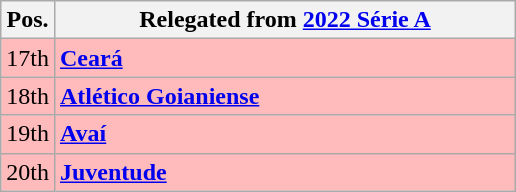<table class="wikitable">
<tr>
<th style="text-align:center;">Pos.</th>
<th width=300>Relegated from <a href='#'>2022 Série A</a></th>
</tr>
<tr style="background: #FFBBBB;">
<td>17th</td>
<td><strong><a href='#'>Ceará</a></strong></td>
</tr>
<tr style="background: #FFBBBB;">
<td>18th</td>
<td><strong><a href='#'>Atlético Goianiense</a></strong></td>
</tr>
<tr style="background: #FFBBBB;">
<td>19th</td>
<td><strong><a href='#'>Avaí</a></strong></td>
</tr>
<tr style="background: #FFBBBB;">
<td>20th</td>
<td><strong><a href='#'>Juventude</a></strong></td>
</tr>
</table>
